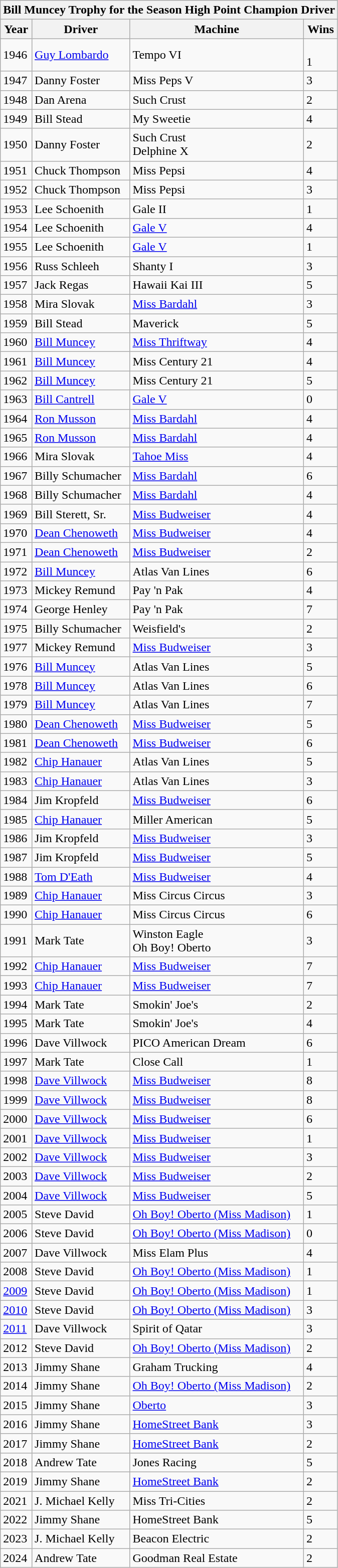<table class="wikitable" style="display: inline-table;">
<tr>
<th colspan="4"><strong>Bill Muncey Trophy</strong> for the Season High Point Champion Driver</th>
</tr>
<tr>
<th>Year</th>
<th>Driver</th>
<th>Machine</th>
<th>Wins</th>
</tr>
<tr>
<td>1946</td>
<td><a href='#'>Guy Lombardo</a></td>
<td>Tempo VI</td>
<td><br>1</td>
</tr>
<tr>
<td>1947</td>
<td>Danny Foster</td>
<td>Miss Peps V</td>
<td>3</td>
</tr>
<tr>
<td>1948</td>
<td>Dan Arena</td>
<td>Such Crust</td>
<td>2</td>
</tr>
<tr>
<td>1949</td>
<td>Bill Stead</td>
<td>My Sweetie</td>
<td>4</td>
</tr>
<tr>
<td>1950</td>
<td>Danny Foster</td>
<td>Such Crust<br>Delphine X</td>
<td>2</td>
</tr>
<tr>
<td>1951</td>
<td>Chuck Thompson</td>
<td>Miss Pepsi</td>
<td>4</td>
</tr>
<tr>
<td>1952</td>
<td>Chuck Thompson</td>
<td>Miss Pepsi</td>
<td>3</td>
</tr>
<tr>
<td>1953</td>
<td>Lee Schoenith</td>
<td>Gale II</td>
<td>1</td>
</tr>
<tr>
<td>1954</td>
<td>Lee Schoenith</td>
<td><a href='#'>Gale V</a></td>
<td>4</td>
</tr>
<tr>
<td>1955</td>
<td>Lee Schoenith</td>
<td><a href='#'>Gale V</a></td>
<td>1</td>
</tr>
<tr>
<td>1956</td>
<td>Russ Schleeh</td>
<td>Shanty I</td>
<td>3</td>
</tr>
<tr>
<td>1957</td>
<td>Jack Regas</td>
<td>Hawaii Kai III</td>
<td>5</td>
</tr>
<tr>
<td>1958</td>
<td>Mira Slovak</td>
<td><a href='#'>Miss Bardahl</a></td>
<td>3</td>
</tr>
<tr>
<td>1959</td>
<td>Bill Stead</td>
<td>Maverick</td>
<td>5</td>
</tr>
<tr>
<td>1960</td>
<td><a href='#'>Bill Muncey</a></td>
<td><a href='#'>Miss Thriftway</a></td>
<td>4</td>
</tr>
<tr>
<td>1961</td>
<td><a href='#'>Bill Muncey</a></td>
<td>Miss Century 21</td>
<td>4</td>
</tr>
<tr>
<td>1962</td>
<td><a href='#'>Bill Muncey</a></td>
<td>Miss Century 21</td>
<td>5</td>
</tr>
<tr>
<td>1963</td>
<td><a href='#'>Bill Cantrell</a></td>
<td><a href='#'>Gale V</a></td>
<td>0</td>
</tr>
<tr>
<td>1964</td>
<td><a href='#'>Ron Musson</a></td>
<td><a href='#'>Miss Bardahl</a></td>
<td>4</td>
</tr>
<tr>
<td>1965</td>
<td><a href='#'>Ron Musson</a></td>
<td><a href='#'>Miss Bardahl</a></td>
<td>4</td>
</tr>
<tr>
<td>1966</td>
<td>Mira Slovak</td>
<td><a href='#'>Tahoe Miss</a></td>
<td>4</td>
</tr>
<tr>
<td>1967</td>
<td>Billy Schumacher</td>
<td><a href='#'>Miss Bardahl</a></td>
<td>6</td>
</tr>
<tr>
<td>1968</td>
<td>Billy Schumacher</td>
<td><a href='#'>Miss Bardahl</a></td>
<td>4</td>
</tr>
<tr>
<td>1969</td>
<td>Bill Sterett, Sr.</td>
<td><a href='#'>Miss Budweiser</a></td>
<td>4</td>
</tr>
<tr>
<td>1970</td>
<td><a href='#'>Dean Chenoweth</a></td>
<td><a href='#'>Miss Budweiser</a></td>
<td>4</td>
</tr>
<tr>
<td>1971</td>
<td><a href='#'>Dean Chenoweth</a></td>
<td><a href='#'>Miss Budweiser</a></td>
<td>2</td>
</tr>
<tr>
<td>1972</td>
<td><a href='#'>Bill Muncey</a></td>
<td>Atlas Van Lines</td>
<td>6</td>
</tr>
<tr>
<td>1973</td>
<td>Mickey Remund</td>
<td>Pay 'n Pak</td>
<td>4</td>
</tr>
<tr>
<td>1974</td>
<td>George Henley</td>
<td>Pay 'n Pak</td>
<td>7</td>
</tr>
<tr>
<td>1975</td>
<td>Billy Schumacher</td>
<td>Weisfield's</td>
<td>2</td>
</tr>
<tr>
<td>1977</td>
<td>Mickey Remund</td>
<td><a href='#'>Miss Budweiser</a></td>
<td>3</td>
</tr>
<tr>
<td>1976</td>
<td><a href='#'>Bill Muncey</a></td>
<td>Atlas Van Lines</td>
<td>5</td>
</tr>
<tr>
<td>1978</td>
<td><a href='#'>Bill Muncey</a></td>
<td>Atlas Van Lines</td>
<td>6</td>
</tr>
<tr>
<td>1979</td>
<td><a href='#'>Bill Muncey</a></td>
<td>Atlas Van Lines</td>
<td>7</td>
</tr>
<tr>
<td>1980</td>
<td><a href='#'>Dean Chenoweth</a></td>
<td><a href='#'>Miss Budweiser</a></td>
<td>5</td>
</tr>
<tr>
<td>1981</td>
<td><a href='#'>Dean Chenoweth</a></td>
<td><a href='#'>Miss Budweiser</a></td>
<td>6</td>
</tr>
<tr>
<td>1982</td>
<td><a href='#'>Chip Hanauer</a></td>
<td>Atlas Van Lines</td>
<td>5</td>
</tr>
<tr>
<td>1983</td>
<td><a href='#'>Chip Hanauer</a></td>
<td>Atlas Van Lines</td>
<td>3</td>
</tr>
<tr>
<td>1984</td>
<td>Jim Kropfeld</td>
<td><a href='#'>Miss Budweiser</a></td>
<td>6</td>
</tr>
<tr>
<td>1985</td>
<td><a href='#'>Chip Hanauer</a></td>
<td>Miller American</td>
<td>5</td>
</tr>
<tr>
<td>1986</td>
<td>Jim Kropfeld</td>
<td><a href='#'>Miss Budweiser</a></td>
<td>3</td>
</tr>
<tr>
<td>1987</td>
<td>Jim Kropfeld</td>
<td><a href='#'>Miss Budweiser</a></td>
<td>5</td>
</tr>
<tr>
<td>1988</td>
<td><a href='#'>Tom D'Eath</a></td>
<td><a href='#'>Miss Budweiser</a></td>
<td>4</td>
</tr>
<tr>
<td>1989</td>
<td><a href='#'>Chip Hanauer</a></td>
<td>Miss Circus Circus</td>
<td>3</td>
</tr>
<tr>
<td>1990</td>
<td><a href='#'>Chip Hanauer</a></td>
<td>Miss Circus Circus</td>
<td>6</td>
</tr>
<tr>
<td>1991</td>
<td>Mark Tate</td>
<td>Winston Eagle<br>Oh Boy! Oberto</td>
<td>3</td>
</tr>
<tr>
<td>1992</td>
<td><a href='#'>Chip Hanauer</a></td>
<td><a href='#'>Miss Budweiser</a></td>
<td>7</td>
</tr>
<tr>
<td>1993</td>
<td><a href='#'>Chip Hanauer</a></td>
<td><a href='#'>Miss Budweiser</a></td>
<td>7</td>
</tr>
<tr>
<td>1994</td>
<td>Mark Tate</td>
<td>Smokin' Joe's</td>
<td>2</td>
</tr>
<tr>
<td>1995</td>
<td>Mark Tate</td>
<td>Smokin' Joe's</td>
<td>4</td>
</tr>
<tr>
<td>1996</td>
<td>Dave Villwock</td>
<td>PICO American Dream</td>
<td>6</td>
</tr>
<tr>
<td>1997</td>
<td>Mark Tate</td>
<td>Close Call</td>
<td>1</td>
</tr>
<tr>
<td>1998</td>
<td><a href='#'>Dave Villwock</a></td>
<td><a href='#'>Miss Budweiser</a></td>
<td>8</td>
</tr>
<tr>
<td>1999</td>
<td><a href='#'>Dave Villwock</a></td>
<td><a href='#'>Miss Budweiser</a></td>
<td>8</td>
</tr>
<tr>
<td>2000</td>
<td><a href='#'>Dave Villwock</a></td>
<td><a href='#'>Miss Budweiser</a></td>
<td>6</td>
</tr>
<tr>
<td>2001</td>
<td><a href='#'>Dave Villwock</a></td>
<td><a href='#'>Miss Budweiser</a></td>
<td>1</td>
</tr>
<tr>
<td>2002</td>
<td><a href='#'>Dave Villwock</a></td>
<td><a href='#'>Miss Budweiser</a></td>
<td>3</td>
</tr>
<tr>
<td>2003</td>
<td><a href='#'>Dave Villwock</a></td>
<td><a href='#'>Miss Budweiser</a></td>
<td>2</td>
</tr>
<tr>
<td>2004</td>
<td><a href='#'>Dave Villwock</a></td>
<td><a href='#'>Miss Budweiser</a></td>
<td>5</td>
</tr>
<tr>
<td>2005</td>
<td>Steve David</td>
<td><a href='#'>Oh Boy! Oberto (Miss Madison)</a></td>
<td>1</td>
</tr>
<tr>
<td>2006</td>
<td>Steve David</td>
<td><a href='#'>Oh Boy! Oberto (Miss Madison)</a></td>
<td>0</td>
</tr>
<tr>
<td>2007</td>
<td>Dave Villwock</td>
<td>Miss Elam Plus</td>
<td>4</td>
</tr>
<tr>
<td>2008</td>
<td>Steve David</td>
<td><a href='#'>Oh Boy! Oberto (Miss Madison)</a></td>
<td>1</td>
</tr>
<tr>
<td><a href='#'>2009</a></td>
<td>Steve David</td>
<td><a href='#'>Oh Boy! Oberto (Miss Madison)</a></td>
<td>1</td>
</tr>
<tr>
<td><a href='#'>2010</a></td>
<td>Steve David</td>
<td><a href='#'>Oh Boy! Oberto (Miss Madison)</a></td>
<td>3</td>
</tr>
<tr>
<td><a href='#'>2011</a></td>
<td>Dave Villwock</td>
<td>Spirit of Qatar</td>
<td>3</td>
</tr>
<tr>
<td>2012</td>
<td>Steve David</td>
<td><a href='#'>Oh Boy! Oberto (Miss Madison)</a></td>
<td>2</td>
</tr>
<tr>
<td>2013</td>
<td>Jimmy Shane</td>
<td>Graham Trucking</td>
<td>4</td>
</tr>
<tr>
<td>2014</td>
<td>Jimmy Shane</td>
<td><a href='#'>Oh Boy! Oberto (Miss Madison)</a></td>
<td>2</td>
</tr>
<tr>
<td>2015</td>
<td>Jimmy Shane</td>
<td><a href='#'>Oberto</a></td>
<td>3</td>
</tr>
<tr>
<td>2016</td>
<td>Jimmy Shane</td>
<td><a href='#'>HomeStreet Bank</a></td>
<td>3</td>
</tr>
<tr>
<td>2017</td>
<td>Jimmy Shane</td>
<td><a href='#'>HomeStreet Bank</a></td>
<td>2</td>
</tr>
<tr>
<td>2018</td>
<td>Andrew Tate</td>
<td>Jones Racing</td>
<td>5</td>
</tr>
<tr>
<td>2019</td>
<td>Jimmy Shane</td>
<td><a href='#'>HomeStreet Bank</a></td>
<td>2</td>
</tr>
<tr>
<td>2021</td>
<td>J. Michael Kelly</td>
<td>Miss Tri-Cities</td>
<td>2</td>
</tr>
<tr>
<td>2022</td>
<td>Jimmy Shane</td>
<td>HomeStreet Bank</td>
<td>5</td>
</tr>
<tr>
<td>2023</td>
<td>J. Michael Kelly</td>
<td>Beacon Electric</td>
<td>2</td>
</tr>
<tr>
<td>2024</td>
<td>Andrew Tate</td>
<td>Goodman Real Estate</td>
<td>2</td>
</tr>
</table>
